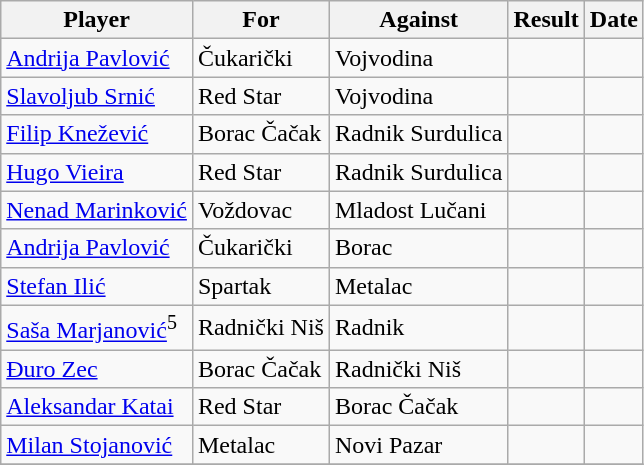<table class="wikitable">
<tr>
<th>Player</th>
<th>For</th>
<th>Against</th>
<th style="text-align:center;">Result</th>
<th>Date</th>
</tr>
<tr>
<td> <a href='#'>Andrija Pavlović</a></td>
<td>Čukarički</td>
<td>Vojvodina</td>
<td style="text-align:center;"></td>
<td></td>
</tr>
<tr>
<td> <a href='#'>Slavoljub Srnić</a></td>
<td>Red Star</td>
<td>Vojvodina</td>
<td style="text-align:center;"></td>
<td></td>
</tr>
<tr>
<td> <a href='#'>Filip Knežević</a></td>
<td>Borac Čačak</td>
<td>Radnik Surdulica</td>
<td style="text-align:center;"></td>
<td></td>
</tr>
<tr>
<td> <a href='#'>Hugo Vieira</a></td>
<td>Red Star</td>
<td>Radnik Surdulica</td>
<td style="text-align:center;"></td>
<td></td>
</tr>
<tr>
<td> <a href='#'>Nenad Marinković</a></td>
<td>Voždovac</td>
<td>Mladost Lučani</td>
<td style="text-align:center;"></td>
<td></td>
</tr>
<tr>
<td> <a href='#'>Andrija Pavlović</a></td>
<td>Čukarički</td>
<td>Borac</td>
<td style="text-align:center;"></td>
<td></td>
</tr>
<tr>
<td> <a href='#'>Stefan Ilić</a></td>
<td>Spartak</td>
<td>Metalac</td>
<td style="text-align:center;"></td>
<td></td>
</tr>
<tr>
<td> <a href='#'>Saša Marjanović</a><sup>5</sup></td>
<td>Radnički Niš</td>
<td>Radnik</td>
<td style="text-align:center;"></td>
<td></td>
</tr>
<tr>
<td> <a href='#'>Đuro Zec</a></td>
<td>Borac Čačak</td>
<td>Radnički Niš</td>
<td style="text-align:center;"></td>
<td></td>
</tr>
<tr>
<td> <a href='#'>Aleksandar Katai</a></td>
<td>Red Star</td>
<td>Borac Čačak</td>
<td style="text-align:center;"></td>
<td></td>
</tr>
<tr>
<td> <a href='#'>Milan Stojanović</a></td>
<td>Metalac</td>
<td>Novi Pazar</td>
<td style="text-align:center;"></td>
<td></td>
</tr>
<tr>
</tr>
</table>
